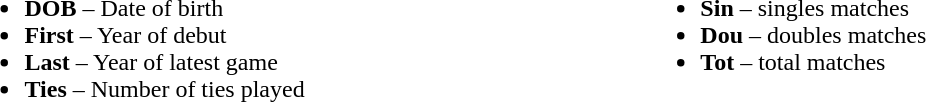<table>
<tr>
<td valign="top" style="width:26%"><br><ul><li><strong>DOB</strong> – Date of birth</li><li><strong>First</strong> – Year of debut</li><li><strong>Last</strong> – Year of latest game</li><li><strong>Ties</strong> – Number of ties played</li></ul></td>
<td valign="top" style="width:25%"><br><ul><li><strong>Sin</strong> – singles matches</li><li><strong>Dou</strong> – doubles matches</li><li><strong>Tot</strong> – total matches</li></ul></td>
</tr>
</table>
